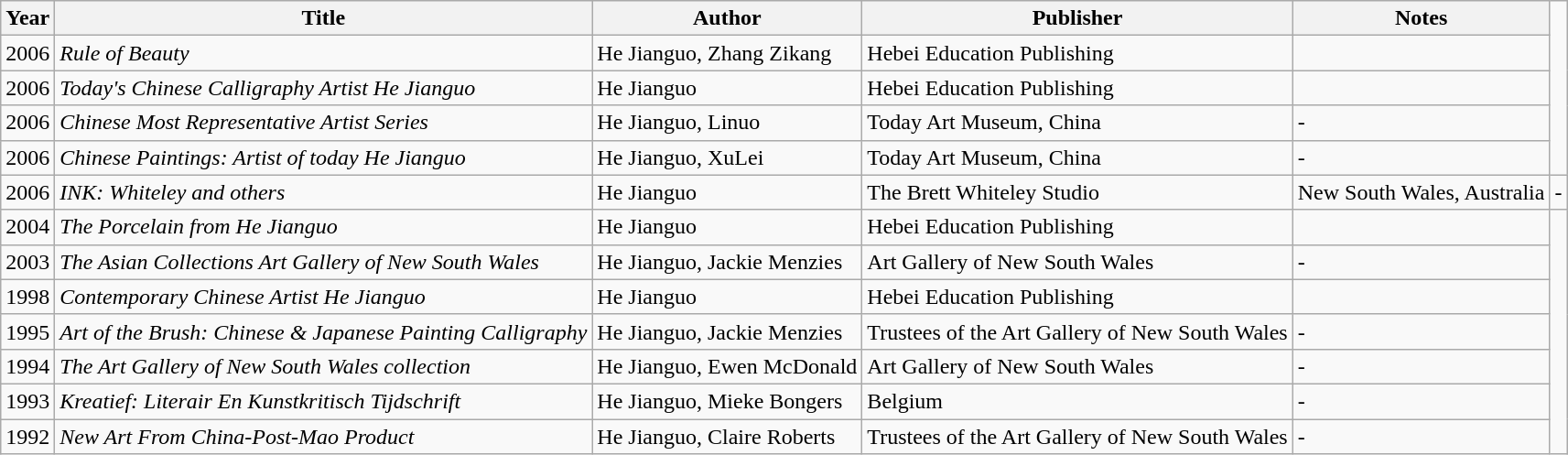<table class="wikitable">
<tr>
<th>Year</th>
<th>Title</th>
<th>Author</th>
<th>Publisher</th>
<th>Notes</th>
</tr>
<tr>
<td>2006</td>
<td><em>Rule of Beauty</em></td>
<td>He Jianguo, Zhang Zikang</td>
<td>Hebei Education Publishing</td>
<td></td>
</tr>
<tr>
<td>2006</td>
<td><em>Today's Chinese Calligraphy Artist He Jianguo</em></td>
<td>He Jianguo</td>
<td>Hebei Education Publishing</td>
<td></td>
</tr>
<tr>
<td>2006</td>
<td><em>Chinese Most Representative Artist Series</em></td>
<td>He Jianguo, Linuo</td>
<td>Today Art Museum, China</td>
<td>-</td>
</tr>
<tr>
<td>2006</td>
<td><em>Chinese Paintings: Artist of today He Jianguo</em></td>
<td>He Jianguo, XuLei</td>
<td>Today Art Museum, China</td>
<td>-</td>
</tr>
<tr>
<td>2006</td>
<td><em>INK: Whiteley and others</em></td>
<td>He Jianguo</td>
<td>The Brett Whiteley Studio</td>
<td>New South Wales, Australia</td>
<td>-</td>
</tr>
<tr>
<td>2004</td>
<td><em>The Porcelain from He Jianguo</em></td>
<td>He Jianguo</td>
<td>Hebei Education Publishing</td>
<td></td>
</tr>
<tr>
<td>2003</td>
<td><em>The Asian Collections Art Gallery of New South Wales</em></td>
<td>He Jianguo, Jackie Menzies</td>
<td>Art Gallery of New South Wales</td>
<td>-</td>
</tr>
<tr>
<td>1998</td>
<td><em>Contemporary Chinese Artist He Jianguo</em></td>
<td>He Jianguo</td>
<td>Hebei Education Publishing</td>
<td></td>
</tr>
<tr>
<td>1995</td>
<td><em>Art of the Brush: Chinese & Japanese Painting Calligraphy</em></td>
<td>He Jianguo, Jackie Menzies</td>
<td>Trustees of the Art Gallery of New South Wales</td>
<td>-</td>
</tr>
<tr>
<td>1994</td>
<td><em>The Art Gallery of New South Wales collection</em></td>
<td>He Jianguo, Ewen McDonald</td>
<td>Art Gallery of New South Wales</td>
<td>-</td>
</tr>
<tr>
<td>1993</td>
<td><em>Kreatief: Literair En Kunstkritisch Tijdschrift</em></td>
<td>He Jianguo, Mieke Bongers</td>
<td>Belgium</td>
<td>-</td>
</tr>
<tr>
<td>1992</td>
<td><em>New Art From China-Post-Mao Product</em></td>
<td>He Jianguo, Claire Roberts</td>
<td>Trustees of the Art Gallery of New South Wales</td>
<td>-</td>
</tr>
</table>
